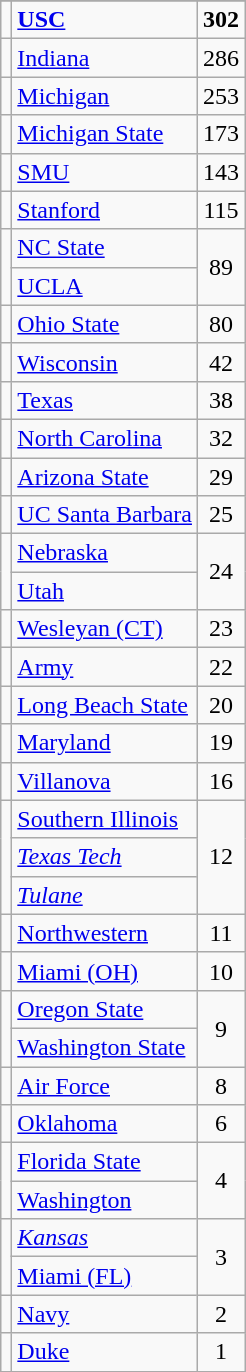<table class="wikitable sortable" style="text-align:center">
<tr>
</tr>
<tr>
<td></td>
<td align=left><strong><a href='#'>USC</a></strong></td>
<td><strong>302</strong></td>
</tr>
<tr>
<td></td>
<td align=left><a href='#'>Indiana</a></td>
<td>286</td>
</tr>
<tr>
<td></td>
<td align=left><a href='#'>Michigan</a></td>
<td>253</td>
</tr>
<tr>
<td></td>
<td align=left><a href='#'>Michigan State</a></td>
<td>173</td>
</tr>
<tr>
<td></td>
<td align=left><a href='#'>SMU</a></td>
<td>143</td>
</tr>
<tr>
<td></td>
<td align=left><a href='#'>Stanford</a></td>
<td>115</td>
</tr>
<tr>
<td rowspan=2></td>
<td align=left><a href='#'>NC State</a></td>
<td rowspan=2>89</td>
</tr>
<tr>
<td align=left><a href='#'>UCLA</a></td>
</tr>
<tr>
<td></td>
<td align=left><a href='#'>Ohio State</a></td>
<td>80</td>
</tr>
<tr>
<td></td>
<td align=left><a href='#'>Wisconsin</a></td>
<td>42</td>
</tr>
<tr>
<td></td>
<td align=left><a href='#'>Texas</a></td>
<td>38</td>
</tr>
<tr>
<td></td>
<td align=left><a href='#'>North Carolina</a></td>
<td>32</td>
</tr>
<tr>
<td></td>
<td align=left><a href='#'>Arizona State</a></td>
<td>29</td>
</tr>
<tr>
<td></td>
<td align=left><a href='#'>UC Santa Barbara</a></td>
<td>25</td>
</tr>
<tr>
<td rowspan=2></td>
<td align=left><a href='#'>Nebraska</a></td>
<td rowspan=2>24</td>
</tr>
<tr>
<td align=left><a href='#'>Utah</a></td>
</tr>
<tr>
<td></td>
<td align=left><a href='#'>Wesleyan (CT)</a></td>
<td>23</td>
</tr>
<tr>
<td></td>
<td align=left><a href='#'>Army</a></td>
<td>22</td>
</tr>
<tr>
<td></td>
<td align=left><a href='#'>Long Beach State</a></td>
<td>20</td>
</tr>
<tr>
<td></td>
<td align=left><a href='#'>Maryland</a></td>
<td>19</td>
</tr>
<tr>
<td></td>
<td align=left><a href='#'>Villanova</a></td>
<td>16</td>
</tr>
<tr>
<td rowspan=3></td>
<td align=left><a href='#'>Southern Illinois</a></td>
<td rowspan=3>12</td>
</tr>
<tr>
<td align=left><em><a href='#'>Texas Tech</a></em></td>
</tr>
<tr>
<td align=left><em><a href='#'>Tulane</a></em></td>
</tr>
<tr>
<td></td>
<td align=left><a href='#'>Northwestern</a></td>
<td>11</td>
</tr>
<tr>
<td></td>
<td align=left><a href='#'>Miami (OH)</a></td>
<td>10</td>
</tr>
<tr>
<td rowspan=2></td>
<td align=left><a href='#'>Oregon State</a></td>
<td rowspan=2>9</td>
</tr>
<tr>
<td align=left><a href='#'>Washington State</a></td>
</tr>
<tr>
<td></td>
<td align=left><a href='#'>Air Force</a></td>
<td>8</td>
</tr>
<tr>
<td></td>
<td align=left><a href='#'>Oklahoma</a></td>
<td>6</td>
</tr>
<tr>
<td rowspan=2></td>
<td align=left><a href='#'>Florida State</a></td>
<td rowspan=2>4</td>
</tr>
<tr>
<td align=left><a href='#'>Washington</a></td>
</tr>
<tr>
<td rowspan=2></td>
<td align=left><em><a href='#'>Kansas</a></em></td>
<td rowspan=2>3</td>
</tr>
<tr>
<td align=left><a href='#'>Miami (FL)</a></td>
</tr>
<tr>
<td></td>
<td align=left><a href='#'>Navy</a></td>
<td>2</td>
</tr>
<tr>
<td></td>
<td align=left><a href='#'>Duke</a></td>
<td>1</td>
</tr>
</table>
